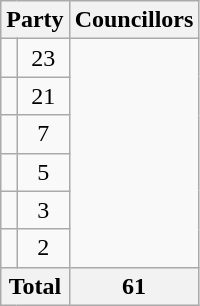<table class="wikitable">
<tr>
<th colspan=2>Party</th>
<th>Councillors</th>
</tr>
<tr>
<td></td>
<td align=center>23</td>
</tr>
<tr>
<td></td>
<td align=center>21</td>
</tr>
<tr>
<td></td>
<td align=center>7</td>
</tr>
<tr>
<td></td>
<td align=center>5</td>
</tr>
<tr>
<td></td>
<td align=center>3</td>
</tr>
<tr>
<td></td>
<td align=center>2</td>
</tr>
<tr>
<th colspan=2>Total</th>
<th align=center>61</th>
</tr>
</table>
